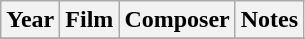<table class="wikitable sortable">
<tr>
<th>Year</th>
<th>Film</th>
<th>Composer</th>
<th>Notes</th>
</tr>
<tr>
</tr>
</table>
